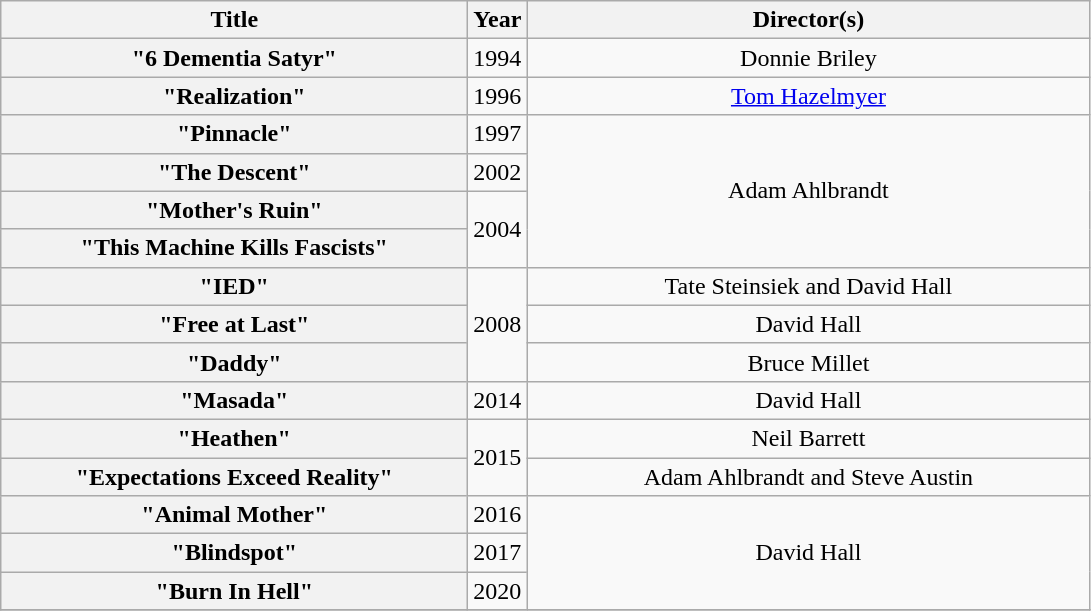<table class="wikitable plainrowheaders" style="text-align:center;">
<tr>
<th scope="col" style="width:19em;">Title</th>
<th scope="col">Year</th>
<th scope="col" style="width:23em;">Director(s)</th>
</tr>
<tr>
<th scope="row">"6 Dementia Satyr"</th>
<td>1994</td>
<td>Donnie Briley</td>
</tr>
<tr>
<th scope="row">"Realization"</th>
<td>1996</td>
<td><a href='#'>Tom Hazelmyer</a></td>
</tr>
<tr>
<th scope="row">"Pinnacle"</th>
<td>1997</td>
<td rowspan="4">Adam Ahlbrandt</td>
</tr>
<tr>
<th scope="row">"The Descent"</th>
<td>2002</td>
</tr>
<tr>
<th scope="row">"Mother's Ruin"</th>
<td rowspan="2">2004</td>
</tr>
<tr>
<th scope="row">"This Machine Kills Fascists"</th>
</tr>
<tr>
<th scope="row">"IED"</th>
<td rowspan="3">2008</td>
<td>Tate Steinsiek and David Hall</td>
</tr>
<tr>
<th scope="row">"Free at Last"</th>
<td>David Hall</td>
</tr>
<tr>
<th scope="row">"Daddy"</th>
<td>Bruce Millet</td>
</tr>
<tr>
<th scope="row">"Masada"</th>
<td>2014</td>
<td>David Hall</td>
</tr>
<tr>
<th scope="row">"Heathen"</th>
<td rowspan="2">2015</td>
<td>Neil Barrett</td>
</tr>
<tr>
<th scope="row">"Expectations Exceed Reality"</th>
<td>Adam Ahlbrandt and Steve Austin</td>
</tr>
<tr>
<th scope="row">"Animal Mother"</th>
<td>2016</td>
<td rowspan="3">David Hall</td>
</tr>
<tr>
<th scope="row">"Blindspot"</th>
<td>2017</td>
</tr>
<tr>
<th scope="row">"Burn In Hell"</th>
<td>2020</td>
</tr>
<tr>
</tr>
</table>
